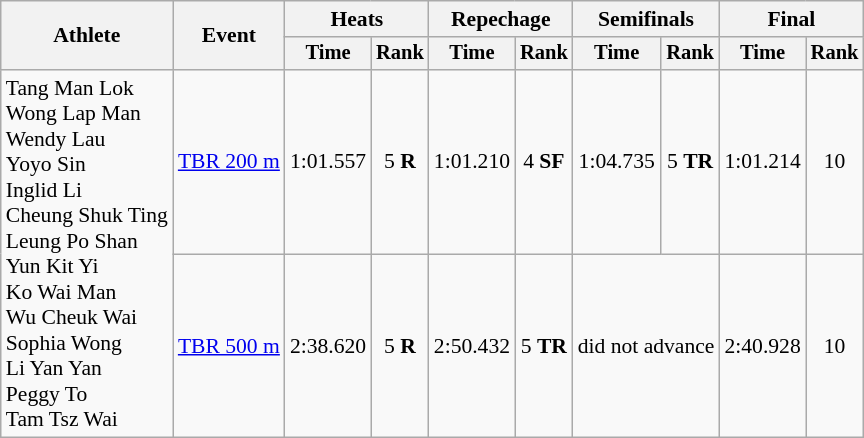<table class="wikitable" style="text-align:center; font-size:90%">
<tr>
<th rowspan="2">Athlete</th>
<th rowspan="2">Event</th>
<th colspan="2">Heats</th>
<th colspan="2">Repechage</th>
<th colspan="2">Semifinals</th>
<th colspan="2">Final</th>
</tr>
<tr style=font-size:95%>
<th>Time</th>
<th>Rank</th>
<th>Time</th>
<th>Rank</th>
<th>Time</th>
<th>Rank</th>
<th>Time</th>
<th>Rank</th>
</tr>
<tr>
<td align=left rowspan=2>Tang Man Lok<br>Wong Lap Man<br>Wendy Lau<br>Yoyo Sin<br>Inglid Li<br>Cheung Shuk Ting<br>Leung Po Shan<br>Yun Kit Yi<br>Ko Wai Man<br>Wu Cheuk Wai<br>Sophia Wong<br>Li Yan Yan<br>Peggy To<br>Tam Tsz Wai</td>
<td align=left><a href='#'>TBR 200 m</a></td>
<td>1:01.557</td>
<td>5 <strong>R</strong></td>
<td>1:01.210</td>
<td>4 <strong>SF</strong></td>
<td>1:04.735</td>
<td>5 <strong>TR</strong></td>
<td>1:01.214</td>
<td>10</td>
</tr>
<tr>
<td align=left><a href='#'>TBR 500 m</a></td>
<td>2:38.620</td>
<td>5 <strong>R</strong></td>
<td>2:50.432</td>
<td>5 <strong>TR</strong></td>
<td colspan=2>did not advance</td>
<td>2:40.928</td>
<td>10</td>
</tr>
</table>
